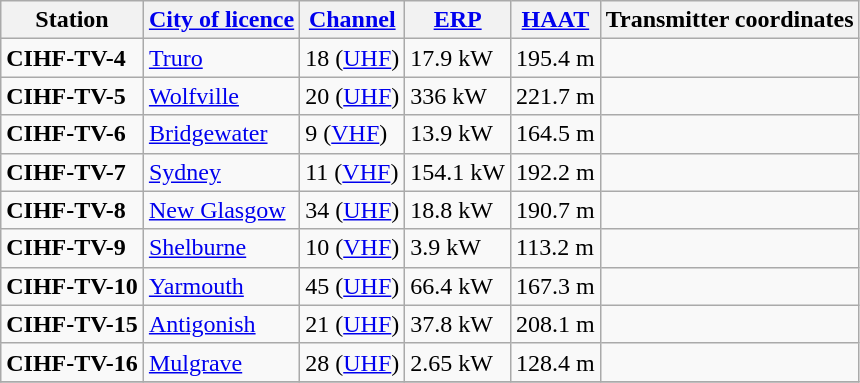<table class="wikitable">
<tr>
<th>Station</th>
<th><a href='#'>City of licence</a></th>
<th><a href='#'>Channel</a></th>
<th><a href='#'>ERP</a></th>
<th><a href='#'>HAAT</a></th>
<th>Transmitter coordinates</th>
</tr>
<tr style="vertical-align: top; text-align: left;">
<td><strong>CIHF-TV-4</strong></td>
<td><a href='#'>Truro</a></td>
<td>18 (<a href='#'>UHF</a>)</td>
<td>17.9 kW</td>
<td>195.4 m</td>
<td></td>
</tr>
<tr style="vertical-align: top; text-align: left;">
<td><strong>CIHF-TV-5</strong></td>
<td><a href='#'>Wolfville</a></td>
<td>20 (<a href='#'>UHF</a>)</td>
<td>336 kW</td>
<td>221.7 m</td>
<td></td>
</tr>
<tr style="vertical-align: top; text-align: left;">
<td><strong>CIHF-TV-6</strong></td>
<td><a href='#'>Bridgewater</a></td>
<td>9 (<a href='#'>VHF</a>)</td>
<td>13.9 kW</td>
<td>164.5 m</td>
<td></td>
</tr>
<tr style="vertical-align: top; text-align: left;">
<td><strong>CIHF-TV-7</strong></td>
<td><a href='#'>Sydney</a></td>
<td>11 (<a href='#'>VHF</a>)</td>
<td>154.1 kW</td>
<td>192.2 m</td>
<td></td>
</tr>
<tr style="vertical-align: top; text-align: left;">
<td><strong>CIHF-TV-8</strong></td>
<td><a href='#'>New Glasgow</a></td>
<td>34 (<a href='#'>UHF</a>)</td>
<td>18.8 kW</td>
<td>190.7 m</td>
<td></td>
</tr>
<tr style="vertical-align: top; text-align: left;">
<td><strong>CIHF-TV-9</strong></td>
<td><a href='#'>Shelburne</a></td>
<td>10 (<a href='#'>VHF</a>)</td>
<td>3.9 kW</td>
<td>113.2 m</td>
<td></td>
</tr>
<tr style="vertical-align: top; text-align: left;">
<td><strong>CIHF-TV-10</strong></td>
<td><a href='#'>Yarmouth</a></td>
<td>45 (<a href='#'>UHF</a>)</td>
<td>66.4 kW</td>
<td>167.3 m</td>
<td></td>
</tr>
<tr style="vertical-align: top; text-align: left;">
<td><strong>CIHF-TV-15</strong></td>
<td><a href='#'>Antigonish</a></td>
<td>21 (<a href='#'>UHF</a>)</td>
<td>37.8 kW</td>
<td>208.1 m</td>
<td></td>
</tr>
<tr style="vertical-align: top; text-align: left;">
<td><strong>CIHF-TV-16</strong></td>
<td><a href='#'>Mulgrave</a></td>
<td>28 (<a href='#'>UHF</a>)</td>
<td>2.65 kW</td>
<td>128.4 m</td>
<td></td>
</tr>
<tr style="vertical-align: top; text-align: left;">
</tr>
</table>
